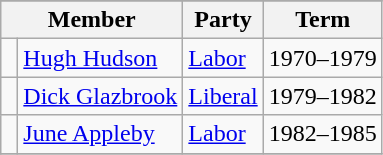<table class="wikitable">
<tr>
</tr>
<tr>
<th colspan="2">Member</th>
<th>Party</th>
<th>Term</th>
</tr>
<tr>
<td> </td>
<td><a href='#'>Hugh Hudson</a></td>
<td><a href='#'>Labor</a></td>
<td>1970–1979</td>
</tr>
<tr>
<td> </td>
<td><a href='#'>Dick Glazbrook</a></td>
<td><a href='#'>Liberal</a></td>
<td>1979–1982</td>
</tr>
<tr>
<td> </td>
<td><a href='#'>June Appleby</a></td>
<td><a href='#'>Labor</a></td>
<td>1982–1985</td>
</tr>
<tr>
</tr>
</table>
